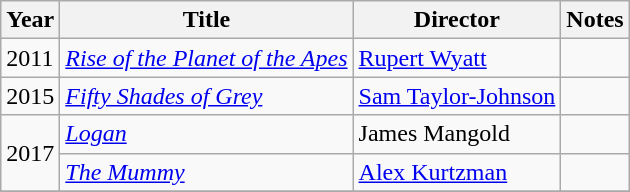<table class="wikitable">
<tr>
<th>Year</th>
<th>Title</th>
<th>Director</th>
<th>Notes</th>
</tr>
<tr>
<td>2011</td>
<td><em><a href='#'>Rise of the Planet of the Apes</a></em></td>
<td><a href='#'>Rupert Wyatt</a></td>
<td></td>
</tr>
<tr>
<td>2015</td>
<td><em><a href='#'>Fifty Shades of Grey</a></em></td>
<td><a href='#'>Sam Taylor-Johnson</a></td>
<td></td>
</tr>
<tr>
<td rowspan=2>2017</td>
<td><em><a href='#'>Logan</a></em></td>
<td>James Mangold</td>
<td></td>
</tr>
<tr>
<td><em><a href='#'>The Mummy</a></em></td>
<td><a href='#'>Alex Kurtzman</a></td>
<td></td>
</tr>
<tr>
</tr>
</table>
